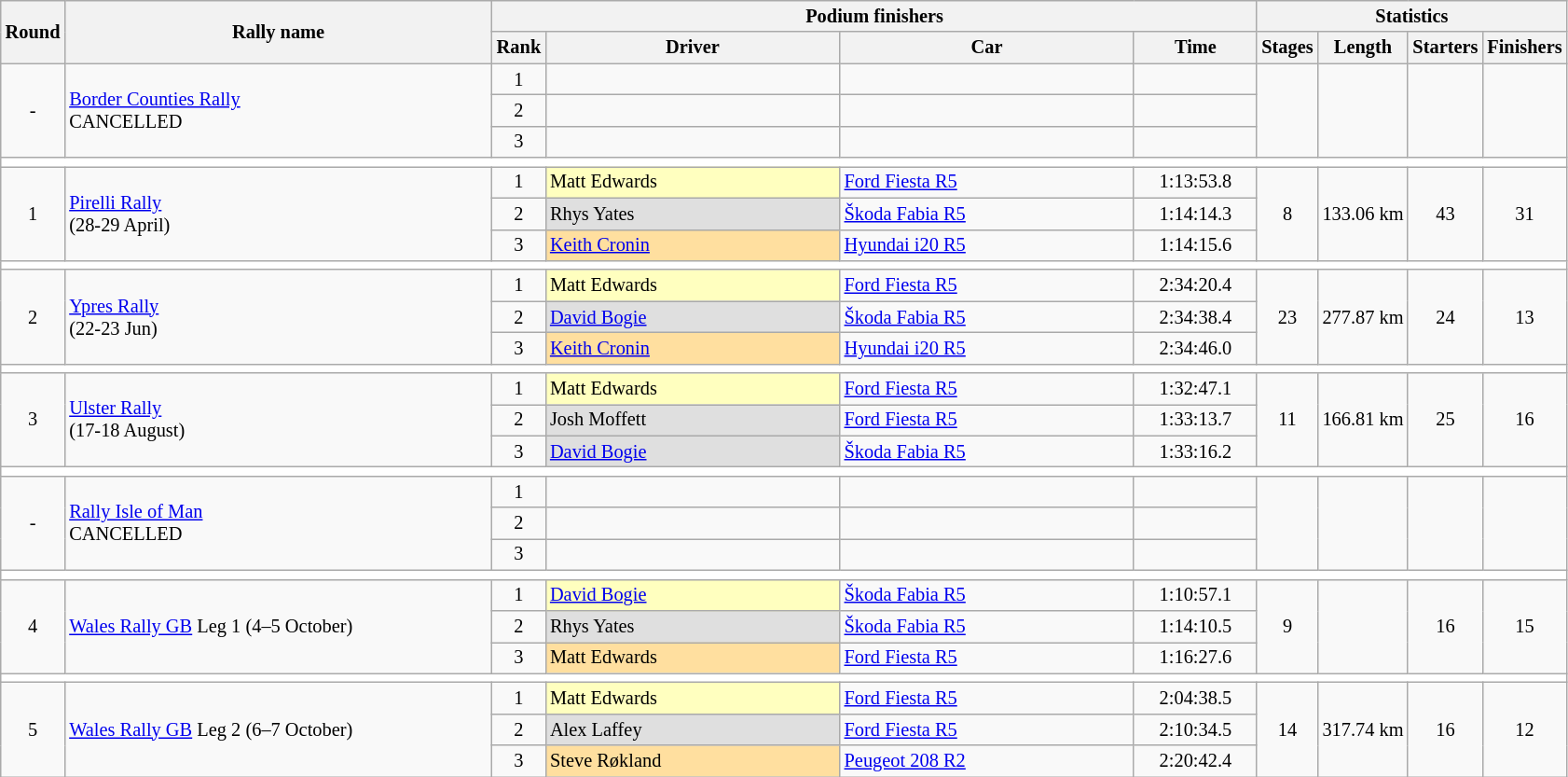<table class="wikitable" style="font-size:85%;">
<tr>
<th rowspan=2>Round</th>
<th style="width:22em" rowspan=2>Rally name</th>
<th colspan=4>Podium finishers</th>
<th colspan=4>Statistics</th>
</tr>
<tr>
<th>Rank</th>
<th style="width:15em">Driver</th>
<th style="width:15em">Car</th>
<th style="width:6em">Time</th>
<th>Stages</th>
<th>Length</th>
<th>Starters</th>
<th>Finishers</th>
</tr>
<tr>
<td rowspan="3" style="text-align:center;">-</td>
<td rowspan=3> <a href='#'>Border Counties Rally</a><br>CANCELLED</td>
<td align=center>1</td>
<td></td>
<td></td>
<td align=center></td>
<td rowspan="3" style="text-align:center;"></td>
<td rowspan="3" style="text-align:center;"></td>
<td rowspan="3" style="text-align:center;"></td>
<td rowspan="3" style="text-align:center;"></td>
</tr>
<tr>
<td align=center>2</td>
<td></td>
<td></td>
<td align=center></td>
</tr>
<tr>
<td align=center>3</td>
<td></td>
<td></td>
<td align=center></td>
</tr>
<tr style="background:white;">
<td colspan="10"></td>
</tr>
<tr>
<td rowspan="3" style="text-align:center;">1</td>
<td rowspan=3> <a href='#'>Pirelli Rally</a><br>(28-29 April)</td>
<td align=center>1</td>
<td style="background:#ffffbf;"> Matt Edwards</td>
<td><a href='#'>Ford Fiesta R5</a></td>
<td align=center>1:13:53.8</td>
<td rowspan="3" style="text-align:center;">8</td>
<td rowspan="3" style="text-align:center;">133.06 km</td>
<td rowspan="3" style="text-align:center;">43</td>
<td rowspan="3" style="text-align:center;">31</td>
</tr>
<tr>
<td align=center>2</td>
<td style="background:#dfdfdf;"> Rhys Yates</td>
<td><a href='#'>Škoda Fabia R5</a></td>
<td align=center>1:14:14.3</td>
</tr>
<tr>
<td align=center>3</td>
<td style="background:#ffdf9f;"> <a href='#'>Keith Cronin</a></td>
<td><a href='#'>Hyundai i20 R5</a></td>
<td align=center>1:14:15.6</td>
</tr>
<tr style="background:white;">
<td colspan="12"></td>
</tr>
<tr>
<td rowspan="3" style="text-align:center;">2</td>
<td rowspan=3> <a href='#'>Ypres Rally</a><br>(22-23 Jun)</td>
<td align=center>1</td>
<td style="background:#ffffbf;"> Matt Edwards</td>
<td><a href='#'>Ford Fiesta R5</a></td>
<td align=center>2:34:20.4</td>
<td rowspan="3" style="text-align:center;">23</td>
<td rowspan="3" style="text-align:center;">277.87 km</td>
<td rowspan="3" style="text-align:center;">24</td>
<td rowspan="3" style="text-align:center;">13</td>
</tr>
<tr>
<td align=center>2</td>
<td style="background:#dfdfdf;"> <a href='#'>David Bogie</a></td>
<td><a href='#'>Škoda Fabia R5</a></td>
<td align=center>2:34:38.4</td>
</tr>
<tr>
<td align=center>3</td>
<td style="background:#ffdf9f;"> <a href='#'>Keith Cronin</a></td>
<td><a href='#'>Hyundai i20 R5</a></td>
<td align=center>2:34:46.0</td>
</tr>
<tr style="background:white;">
<td colspan="12"></td>
</tr>
<tr>
<td rowspan="3" style="text-align:center;">3</td>
<td rowspan=3> <a href='#'>Ulster Rally</a><br>(17-18 August)</td>
<td align=center>1</td>
<td style="background:#ffffbf;"> Matt Edwards</td>
<td><a href='#'>Ford Fiesta R5</a></td>
<td align=center>1:32:47.1</td>
<td rowspan="3" style="text-align:center;">11</td>
<td rowspan="3" style="text-align:center;">166.81 km</td>
<td rowspan="3" style="text-align:center;">25</td>
<td rowspan="3" style="text-align:center;">16</td>
</tr>
<tr>
<td align=center>2</td>
<td style="background:#dfdfdf;"> Josh Moffett</td>
<td><a href='#'>Ford Fiesta R5</a></td>
<td align=center>1:33:13.7</td>
</tr>
<tr>
<td align=center>3</td>
<td style="background:#dfdfdf;"> <a href='#'>David Bogie</a></td>
<td><a href='#'>Škoda Fabia R5</a></td>
<td align=center>1:33:16.2</td>
</tr>
<tr style="background:white;">
<td colspan="12"></td>
</tr>
<tr>
<td rowspan="3" style="text-align:center;">-</td>
<td rowspan=3> <a href='#'>Rally Isle of Man</a><br>CANCELLED</td>
<td align=center>1</td>
<td></td>
<td></td>
<td align=center></td>
<td rowspan="3" style="text-align:center;"></td>
<td rowspan="3" style="text-align:center;"></td>
<td rowspan="3" style="text-align:center;"></td>
<td rowspan="3" style="text-align:center;"></td>
</tr>
<tr>
<td align=center>2</td>
<td></td>
<td></td>
<td align=center></td>
</tr>
<tr>
<td align=center>3</td>
<td></td>
<td></td>
<td align=center></td>
</tr>
<tr style="background:white;">
<td colspan="12"></td>
</tr>
<tr>
<td rowspan="3" style="text-align:center;">4</td>
<td rowspan=3> <a href='#'>Wales Rally GB</a> Leg 1 (4–5 October)</td>
<td align=center>1</td>
<td style="background:#ffffbf;"> <a href='#'>David Bogie</a></td>
<td><a href='#'>Škoda Fabia R5</a></td>
<td align=center>1:10:57.1</td>
<td rowspan="3" style="text-align:center;">9</td>
<td rowspan="3" style="text-align:center;"></td>
<td rowspan="3" style="text-align:center;">16</td>
<td rowspan="3" style="text-align:center;">15</td>
</tr>
<tr>
<td align=center>2</td>
<td style="background:#dfdfdf;"> Rhys Yates</td>
<td><a href='#'>Škoda Fabia R5</a></td>
<td align=center>1:14:10.5</td>
</tr>
<tr>
<td align=center>3</td>
<td style="background:#ffdf9f;"> Matt Edwards</td>
<td><a href='#'>Ford Fiesta R5</a></td>
<td align=center>1:16:27.6</td>
</tr>
<tr style="background:white;">
<td colspan="12"></td>
</tr>
<tr>
<td rowspan="3" style="text-align:center;">5</td>
<td rowspan=3> <a href='#'>Wales Rally GB</a> Leg 2 (6–7 October)</td>
<td align=center>1</td>
<td style="background:#ffffbf;"> Matt Edwards</td>
<td><a href='#'>Ford Fiesta R5</a></td>
<td align=center>2:04:38.5</td>
<td rowspan="3" style="text-align:center;">14</td>
<td rowspan="3" style="text-align:center;">317.74 km</td>
<td rowspan="3" style="text-align:center;">16</td>
<td rowspan="3" style="text-align:center;">12</td>
</tr>
<tr>
<td align=center>2</td>
<td style="background:#dfdfdf;"> Alex Laffey</td>
<td><a href='#'>Ford Fiesta R5</a></td>
<td align=center>2:10:34.5</td>
</tr>
<tr>
<td align=center>3</td>
<td style="background:#ffdf9f;"> 	Steve Røkland</td>
<td><a href='#'>Peugeot 208 R2</a></td>
<td align=center>2:20:42.4</td>
</tr>
</table>
